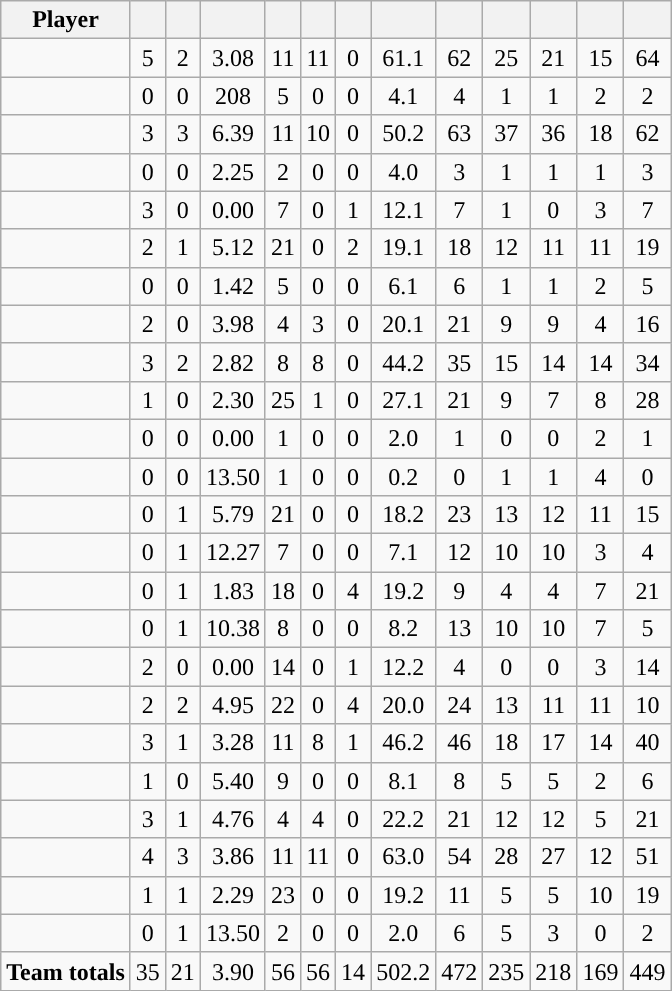<table class="wikitable sortable" style="text-align:center;">
<tr>
<th>Player</th>
<th></th>
<th></th>
<th></th>
<th></th>
<th></th>
<th></th>
<th></th>
<th></th>
<th></th>
<th></th>
<th></th>
<th></th>
</tr>
<tr>
<td align=left></td>
<td>5</td>
<td>2</td>
<td>3.08</td>
<td>11</td>
<td>11</td>
<td>0</td>
<td>61.1</td>
<td>62</td>
<td>25</td>
<td>21</td>
<td>15</td>
<td>64</td>
</tr>
<tr>
<td align=left></td>
<td>0</td>
<td>0</td>
<td>208</td>
<td>5</td>
<td>0</td>
<td>0</td>
<td>4.1</td>
<td>4</td>
<td>1</td>
<td>1</td>
<td>2</td>
<td>2</td>
</tr>
<tr>
<td align=left></td>
<td>3</td>
<td>3</td>
<td>6.39</td>
<td>11</td>
<td>10</td>
<td>0</td>
<td>50.2</td>
<td>63</td>
<td>37</td>
<td>36</td>
<td>18</td>
<td>62</td>
</tr>
<tr>
<td align=left></td>
<td>0</td>
<td>0</td>
<td>2.25</td>
<td>2</td>
<td>0</td>
<td>0</td>
<td>4.0</td>
<td>3</td>
<td>1</td>
<td>1</td>
<td>1</td>
<td>3</td>
</tr>
<tr>
<td align=left></td>
<td>3</td>
<td>0</td>
<td>0.00</td>
<td>7</td>
<td>0</td>
<td>1</td>
<td>12.1</td>
<td>7</td>
<td>1</td>
<td>0</td>
<td>3</td>
<td>7</td>
</tr>
<tr>
<td align=left></td>
<td>2</td>
<td>1</td>
<td>5.12</td>
<td>21</td>
<td>0</td>
<td>2</td>
<td>19.1</td>
<td>18</td>
<td>12</td>
<td>11</td>
<td>11</td>
<td>19</td>
</tr>
<tr>
<td align=left></td>
<td>0</td>
<td>0</td>
<td>1.42</td>
<td>5</td>
<td>0</td>
<td>0</td>
<td>6.1</td>
<td>6</td>
<td>1</td>
<td>1</td>
<td>2</td>
<td>5</td>
</tr>
<tr>
<td align=left></td>
<td>2</td>
<td>0</td>
<td>3.98</td>
<td>4</td>
<td>3</td>
<td>0</td>
<td>20.1</td>
<td>21</td>
<td>9</td>
<td>9</td>
<td>4</td>
<td>16</td>
</tr>
<tr>
<td align=left></td>
<td>3</td>
<td>2</td>
<td>2.82</td>
<td>8</td>
<td>8</td>
<td>0</td>
<td>44.2</td>
<td>35</td>
<td>15</td>
<td>14</td>
<td>14</td>
<td>34</td>
</tr>
<tr>
<td align=left></td>
<td>1</td>
<td>0</td>
<td>2.30</td>
<td>25</td>
<td>1</td>
<td>0</td>
<td>27.1</td>
<td>21</td>
<td>9</td>
<td>7</td>
<td>8</td>
<td>28</td>
</tr>
<tr>
<td align=left></td>
<td>0</td>
<td>0</td>
<td>0.00</td>
<td>1</td>
<td>0</td>
<td>0</td>
<td>2.0</td>
<td>1</td>
<td>0</td>
<td>0</td>
<td>2</td>
<td>1</td>
</tr>
<tr>
<td align=left></td>
<td>0</td>
<td>0</td>
<td>13.50</td>
<td>1</td>
<td>0</td>
<td>0</td>
<td>0.2</td>
<td>0</td>
<td>1</td>
<td>1</td>
<td>4</td>
<td>0</td>
</tr>
<tr>
<td align=left></td>
<td>0</td>
<td>1</td>
<td>5.79</td>
<td>21</td>
<td>0</td>
<td>0</td>
<td>18.2</td>
<td>23</td>
<td>13</td>
<td>12</td>
<td>11</td>
<td>15</td>
</tr>
<tr>
<td align=left></td>
<td>0</td>
<td>1</td>
<td>12.27</td>
<td>7</td>
<td>0</td>
<td>0</td>
<td>7.1</td>
<td>12</td>
<td>10</td>
<td>10</td>
<td>3</td>
<td>4</td>
</tr>
<tr>
<td align=left></td>
<td>0</td>
<td>1</td>
<td>1.83</td>
<td>18</td>
<td>0</td>
<td>4</td>
<td>19.2</td>
<td>9</td>
<td>4</td>
<td>4</td>
<td>7</td>
<td>21</td>
</tr>
<tr>
<td align=left></td>
<td>0</td>
<td>1</td>
<td>10.38</td>
<td>8</td>
<td>0</td>
<td>0</td>
<td>8.2</td>
<td>13</td>
<td>10</td>
<td>10</td>
<td>7</td>
<td>5</td>
</tr>
<tr>
<td align=left></td>
<td>2</td>
<td>0</td>
<td>0.00</td>
<td>14</td>
<td>0</td>
<td>1</td>
<td>12.2</td>
<td>4</td>
<td>0</td>
<td>0</td>
<td>3</td>
<td>14</td>
</tr>
<tr>
<td align=left></td>
<td>2</td>
<td>2</td>
<td>4.95</td>
<td>22</td>
<td>0</td>
<td>4</td>
<td>20.0</td>
<td>24</td>
<td>13</td>
<td>11</td>
<td>11</td>
<td>10</td>
</tr>
<tr>
<td align=left></td>
<td>3</td>
<td>1</td>
<td>3.28</td>
<td>11</td>
<td>8</td>
<td>1</td>
<td>46.2</td>
<td>46</td>
<td>18</td>
<td>17</td>
<td>14</td>
<td>40</td>
</tr>
<tr>
<td align=left></td>
<td>1</td>
<td>0</td>
<td>5.40</td>
<td>9</td>
<td>0</td>
<td>0</td>
<td>8.1</td>
<td>8</td>
<td>5</td>
<td>5</td>
<td>2</td>
<td>6</td>
</tr>
<tr>
<td align=left></td>
<td>3</td>
<td>1</td>
<td>4.76</td>
<td>4</td>
<td>4</td>
<td>0</td>
<td>22.2</td>
<td>21</td>
<td>12</td>
<td>12</td>
<td>5</td>
<td>21</td>
</tr>
<tr>
<td align=left></td>
<td>4</td>
<td>3</td>
<td>3.86</td>
<td>11</td>
<td>11</td>
<td>0</td>
<td>63.0</td>
<td>54</td>
<td>28</td>
<td>27</td>
<td>12</td>
<td>51</td>
</tr>
<tr>
<td align=left></td>
<td>1</td>
<td>1</td>
<td>2.29</td>
<td>23</td>
<td>0</td>
<td>0</td>
<td>19.2</td>
<td>11</td>
<td>5</td>
<td>5</td>
<td>10</td>
<td>19</td>
</tr>
<tr>
<td align=left></td>
<td>0</td>
<td>1</td>
<td>13.50</td>
<td>2</td>
<td>0</td>
<td>0</td>
<td>2.0</td>
<td>6</td>
<td>5</td>
<td>3</td>
<td>0</td>
<td>2</td>
</tr>
<tr class="sortbottom">
<td align="left"><strong>Team totals</strong></td>
<td>35</td>
<td>21</td>
<td>3.90</td>
<td>56</td>
<td>56</td>
<td>14</td>
<td>502.2</td>
<td>472</td>
<td>235</td>
<td>218</td>
<td>169</td>
<td>449</td>
</tr>
</table>
